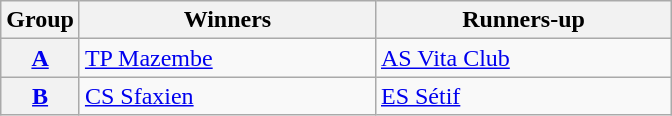<table class="wikitable">
<tr>
<th>Group</th>
<th width=190>Winners</th>
<th width=190>Runners-up</th>
</tr>
<tr>
<th><a href='#'>A</a></th>
<td> <a href='#'>TP Mazembe</a></td>
<td> <a href='#'>AS Vita Club</a></td>
</tr>
<tr>
<th><a href='#'>B</a></th>
<td> <a href='#'>CS Sfaxien</a></td>
<td> <a href='#'>ES Sétif</a></td>
</tr>
</table>
